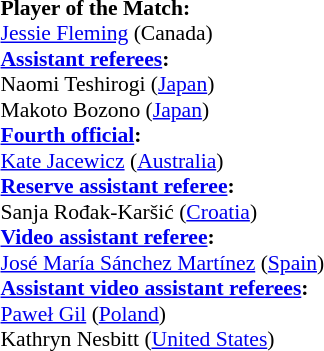<table width=50% style="font-size:90%">
<tr>
<td><br><strong>Player of the Match:</strong>
<br><a href='#'>Jessie Fleming</a> (Canada)<br><strong><a href='#'>Assistant referees</a>:</strong>
<br>Naomi Teshirogi (<a href='#'>Japan</a>)
<br>Makoto Bozono (<a href='#'>Japan</a>)
<br><strong><a href='#'>Fourth official</a>:</strong>
<br><a href='#'>Kate Jacewicz</a> (<a href='#'>Australia</a>)
<br><strong><a href='#'>Reserve assistant referee</a>:</strong>
<br>Sanja Rođak-Karšić (<a href='#'>Croatia</a>)
<br><strong><a href='#'>Video assistant referee</a>:</strong>
<br><a href='#'>José María Sánchez Martínez</a> (<a href='#'>Spain</a>)
<br><strong><a href='#'>Assistant video assistant referees</a>:</strong>
<br><a href='#'>Paweł Gil</a> (<a href='#'>Poland</a>)
<br>Kathryn Nesbitt (<a href='#'>United States</a>)</td>
</tr>
</table>
